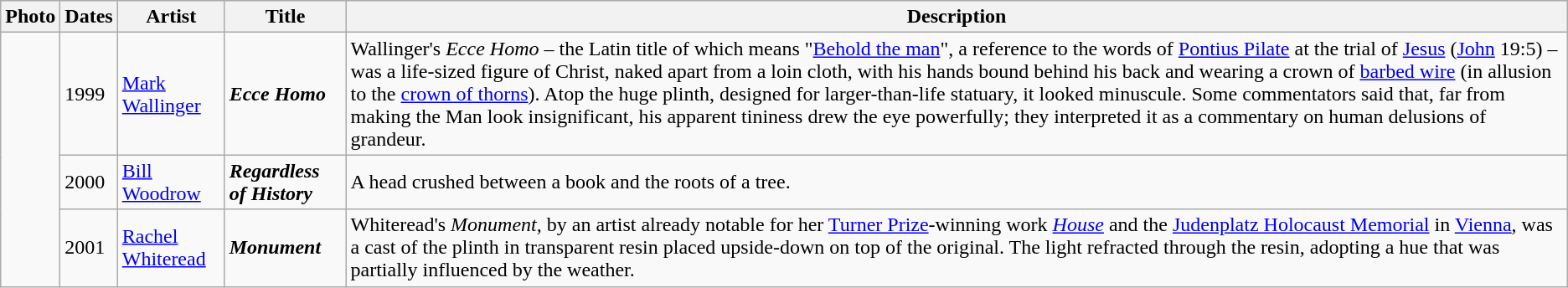<table class="wikitable">
<tr>
<th>Photo</th>
<th>Dates</th>
<th>Artist</th>
<th>Title</th>
<th>Description</th>
</tr>
<tr>
<td rowspan=3></td>
<td>1999</td>
<td><a href='#'>Mark Wallinger</a></td>
<td><strong><em>Ecce Homo</em></strong></td>
<td>Wallinger's <em>Ecce Homo</em> – the Latin title of which means "<a href='#'>Behold the man</a>", a reference to the words of <a href='#'>Pontius Pilate</a> at the trial of <a href='#'>Jesus</a> (<a href='#'>John</a> 19:5) – was a life-sized figure of Christ, naked apart from a loin cloth, with his hands bound behind his back and wearing a crown of <a href='#'>barbed wire</a> (in allusion to the <a href='#'>crown of thorns</a>). Atop the huge plinth, designed for larger-than-life statuary, it looked minuscule. Some commentators said that, far from making the Man look insignificant, his apparent tininess drew the eye powerfully; they interpreted it as a commentary on human delusions of grandeur.</td>
</tr>
<tr>
<td>2000</td>
<td><a href='#'>Bill Woodrow</a></td>
<td><strong><em>Regardless of History</em></strong></td>
<td>A head crushed between a book and the roots of a tree.</td>
</tr>
<tr>
<td>2001</td>
<td><a href='#'>Rachel Whiteread</a></td>
<td><strong><em>Monument</em></strong></td>
<td>Whiteread's <em>Monument</em>, by an artist already notable for her <a href='#'>Turner Prize</a>-winning work <em><a href='#'>House</a></em> and the <a href='#'>Judenplatz Holocaust Memorial</a> in <a href='#'>Vienna</a>, was a cast of the plinth in transparent resin placed upside-down on top of the original. The light refracted through the resin, adopting a hue that was partially influenced by the weather.</td>
</tr>
</table>
